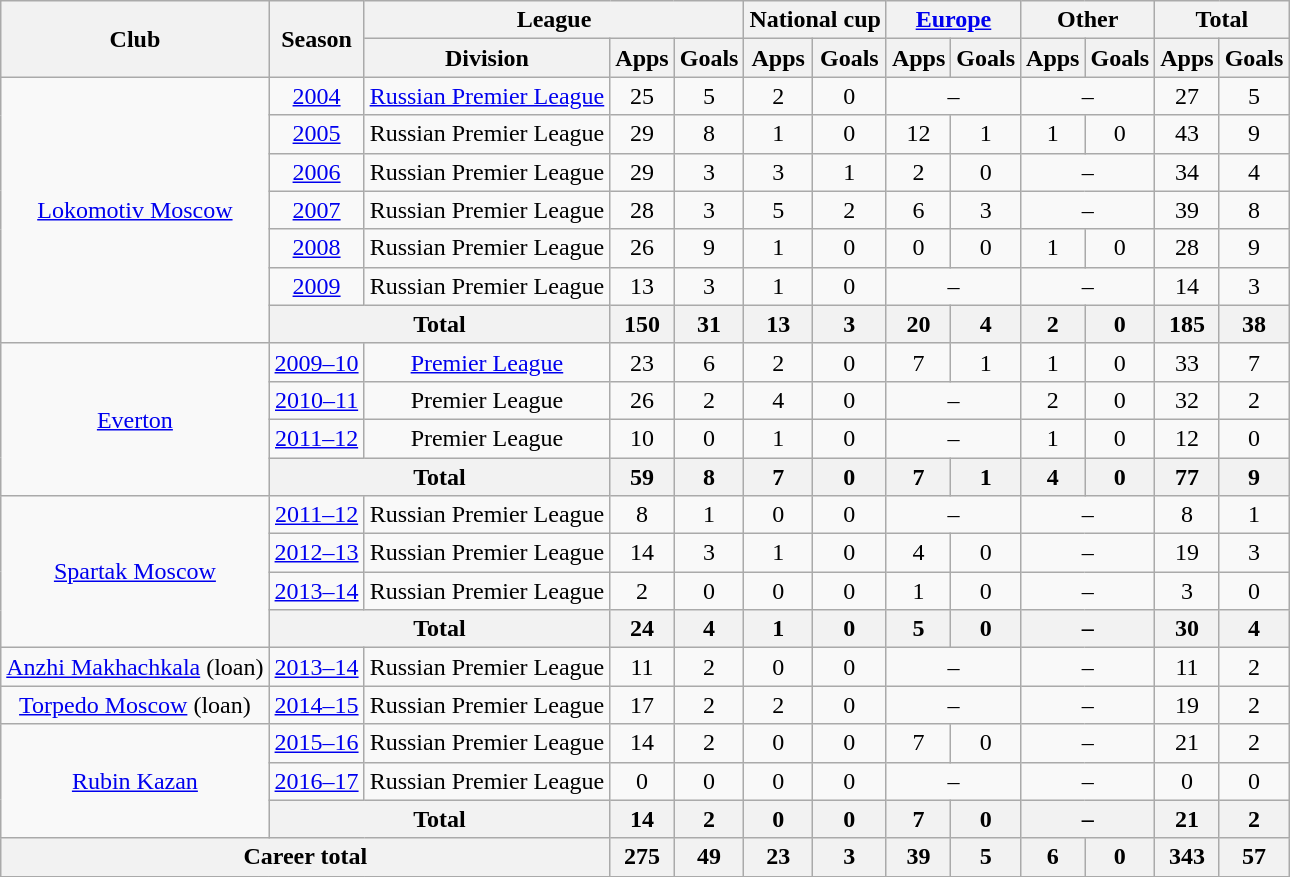<table class="wikitable" style="text-align:center">
<tr>
<th rowspan="2">Club</th>
<th rowspan="2">Season</th>
<th colspan="3">League</th>
<th colspan="2">National cup</th>
<th colspan="2"><a href='#'>Europe</a></th>
<th colspan="2">Other</th>
<th colspan="2">Total</th>
</tr>
<tr>
<th>Division</th>
<th>Apps</th>
<th>Goals</th>
<th>Apps</th>
<th>Goals</th>
<th>Apps</th>
<th>Goals</th>
<th>Apps</th>
<th>Goals</th>
<th>Apps</th>
<th>Goals</th>
</tr>
<tr>
<td rowspan="7"><a href='#'>Lokomotiv Moscow</a></td>
<td><a href='#'>2004</a></td>
<td><a href='#'>Russian Premier League</a></td>
<td>25</td>
<td>5</td>
<td>2</td>
<td>0</td>
<td colspan="2">–</td>
<td colspan="2">–</td>
<td>27</td>
<td>5</td>
</tr>
<tr>
<td><a href='#'>2005</a></td>
<td>Russian Premier League</td>
<td>29</td>
<td>8</td>
<td>1</td>
<td>0</td>
<td>12</td>
<td>1</td>
<td>1</td>
<td>0</td>
<td>43</td>
<td>9</td>
</tr>
<tr>
<td><a href='#'>2006</a></td>
<td>Russian Premier League</td>
<td>29</td>
<td>3</td>
<td>3</td>
<td>1</td>
<td>2</td>
<td>0</td>
<td colspan="2">–</td>
<td>34</td>
<td>4</td>
</tr>
<tr>
<td><a href='#'>2007</a></td>
<td>Russian Premier League</td>
<td>28</td>
<td>3</td>
<td>5</td>
<td>2</td>
<td>6</td>
<td>3</td>
<td colspan="2">–</td>
<td>39</td>
<td>8</td>
</tr>
<tr>
<td><a href='#'>2008</a></td>
<td>Russian Premier League</td>
<td>26</td>
<td>9</td>
<td>1</td>
<td>0</td>
<td>0</td>
<td>0</td>
<td>1</td>
<td>0</td>
<td>28</td>
<td>9</td>
</tr>
<tr>
<td><a href='#'>2009</a></td>
<td>Russian Premier League</td>
<td>13</td>
<td>3</td>
<td>1</td>
<td>0</td>
<td colspan="2">–</td>
<td colspan="2">–</td>
<td>14</td>
<td>3</td>
</tr>
<tr>
<th colspan="2">Total</th>
<th>150</th>
<th>31</th>
<th>13</th>
<th>3</th>
<th>20</th>
<th>4</th>
<th>2</th>
<th>0</th>
<th>185</th>
<th>38</th>
</tr>
<tr>
<td rowspan="4"><a href='#'>Everton</a></td>
<td><a href='#'>2009–10</a></td>
<td><a href='#'>Premier League</a></td>
<td>23</td>
<td>6</td>
<td>2</td>
<td>0</td>
<td>7</td>
<td>1</td>
<td>1</td>
<td>0</td>
<td>33</td>
<td>7</td>
</tr>
<tr>
<td><a href='#'>2010–11</a></td>
<td>Premier League</td>
<td>26</td>
<td>2</td>
<td>4</td>
<td>0</td>
<td colspan="2">–</td>
<td>2</td>
<td>0</td>
<td>32</td>
<td>2</td>
</tr>
<tr>
<td><a href='#'>2011–12</a></td>
<td>Premier League</td>
<td>10</td>
<td>0</td>
<td>1</td>
<td>0</td>
<td colspan="2">–</td>
<td>1</td>
<td>0</td>
<td>12</td>
<td>0</td>
</tr>
<tr>
<th colspan="2">Total</th>
<th>59</th>
<th>8</th>
<th>7</th>
<th>0</th>
<th>7</th>
<th>1</th>
<th>4</th>
<th>0</th>
<th>77</th>
<th>9</th>
</tr>
<tr>
<td rowspan="4"><a href='#'>Spartak Moscow</a></td>
<td><a href='#'>2011–12</a></td>
<td>Russian Premier League</td>
<td>8</td>
<td>1</td>
<td>0</td>
<td>0</td>
<td colspan="2">–</td>
<td colspan="2">–</td>
<td>8</td>
<td>1</td>
</tr>
<tr>
<td><a href='#'>2012–13</a></td>
<td>Russian Premier League</td>
<td>14</td>
<td>3</td>
<td>1</td>
<td>0</td>
<td>4</td>
<td>0</td>
<td colspan="2">–</td>
<td>19</td>
<td>3</td>
</tr>
<tr>
<td><a href='#'>2013–14</a></td>
<td>Russian Premier League</td>
<td>2</td>
<td>0</td>
<td>0</td>
<td>0</td>
<td>1</td>
<td>0</td>
<td colspan="2">–</td>
<td>3</td>
<td>0</td>
</tr>
<tr>
<th colspan="2">Total</th>
<th>24</th>
<th>4</th>
<th>1</th>
<th>0</th>
<th>5</th>
<th>0</th>
<th colspan="2">–</th>
<th>30</th>
<th>4</th>
</tr>
<tr>
<td><a href='#'>Anzhi Makhachkala</a> (loan)</td>
<td><a href='#'>2013–14</a></td>
<td>Russian Premier League</td>
<td>11</td>
<td>2</td>
<td>0</td>
<td>0</td>
<td colspan="2">–</td>
<td colspan="2">–</td>
<td>11</td>
<td>2</td>
</tr>
<tr>
<td><a href='#'>Torpedo Moscow</a> (loan)</td>
<td><a href='#'>2014–15</a></td>
<td>Russian Premier League</td>
<td>17</td>
<td>2</td>
<td>2</td>
<td>0</td>
<td colspan="2">–</td>
<td colspan="2">–</td>
<td>19</td>
<td>2</td>
</tr>
<tr>
<td rowspan="3"><a href='#'>Rubin Kazan</a></td>
<td><a href='#'>2015–16</a></td>
<td>Russian Premier League</td>
<td>14</td>
<td>2</td>
<td>0</td>
<td>0</td>
<td>7</td>
<td>0</td>
<td colspan="2">–</td>
<td>21</td>
<td>2</td>
</tr>
<tr>
<td><a href='#'>2016–17</a></td>
<td>Russian Premier League</td>
<td>0</td>
<td>0</td>
<td>0</td>
<td>0</td>
<td colspan="2">–</td>
<td colspan="2">–</td>
<td>0</td>
<td>0</td>
</tr>
<tr>
<th colspan="2">Total</th>
<th>14</th>
<th>2</th>
<th>0</th>
<th>0</th>
<th>7</th>
<th>0</th>
<th colspan="2">–</th>
<th>21</th>
<th>2</th>
</tr>
<tr>
<th colspan="3">Career total</th>
<th>275</th>
<th>49</th>
<th>23</th>
<th>3</th>
<th>39</th>
<th>5</th>
<th>6</th>
<th>0</th>
<th>343</th>
<th>57</th>
</tr>
<tr>
</tr>
</table>
